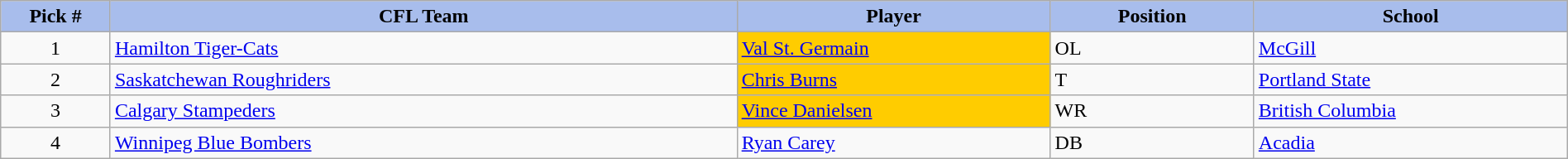<table class="wikitable" style="width: 100%">
<tr>
<th style="background:#A8BDEC;" width=7%>Pick #</th>
<th width=40% style="background:#A8BDEC;">CFL Team</th>
<th width=20% style="background:#A8BDEC;">Player</th>
<th width=13% style="background:#A8BDEC;">Position</th>
<th width=20% style="background:#A8BDEC;">School</th>
</tr>
<tr>
<td align=center>1</td>
<td><a href='#'>Hamilton Tiger-Cats</a></td>
<td bgcolor="#FFCC00"><a href='#'>Val St. Germain</a></td>
<td>OL</td>
<td><a href='#'>McGill</a></td>
</tr>
<tr>
<td align=center>2</td>
<td><a href='#'>Saskatchewan Roughriders</a></td>
<td bgcolor="#FFCC00"><a href='#'>Chris Burns</a></td>
<td>T</td>
<td><a href='#'>Portland State</a></td>
</tr>
<tr>
<td align=center>3</td>
<td><a href='#'>Calgary Stampeders</a></td>
<td bgcolor="#FFCC00"><a href='#'>Vince Danielsen</a></td>
<td>WR</td>
<td><a href='#'>British Columbia</a></td>
</tr>
<tr>
<td align=center>4</td>
<td><a href='#'>Winnipeg Blue Bombers</a></td>
<td><a href='#'>Ryan Carey</a></td>
<td>DB</td>
<td><a href='#'>Acadia</a></td>
</tr>
</table>
